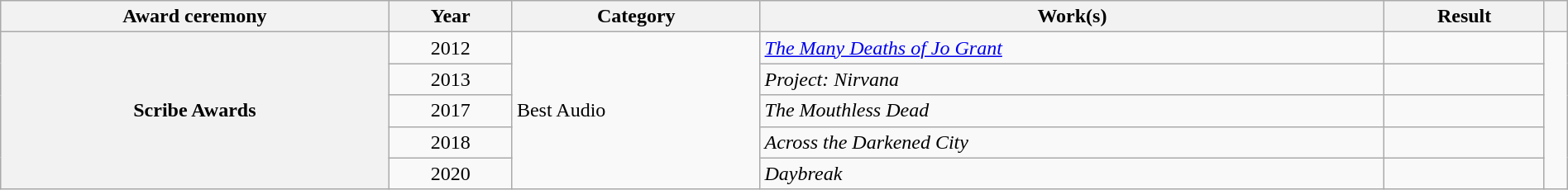<table class="wikitable sortable plainrowheaders" style="width:100%;">
<tr>
<th scope="col">Award ceremony</th>
<th scope="col">Year</th>
<th scope="col">Category</th>
<th scope="col">Work(s)</th>
<th scope="col">Result</th>
<th scope="col" class="unsortable"></th>
</tr>
<tr>
<th scope="row" rowspan="5">Scribe Awards</th>
<td style="text-align:center">2012</td>
<td rowspan="5">Best Audio</td>
<td><em><a href='#'>The Many Deaths of Jo Grant</a></em></td>
<td></td>
<td style="text-align:center" rowspan="5"></td>
</tr>
<tr>
<td style="text-align:center">2013</td>
<td><em>Project: Nirvana</em></td>
<td></td>
</tr>
<tr>
<td style="text-align:center">2017</td>
<td><em>The Mouthless Dead</em></td>
<td></td>
</tr>
<tr>
<td style="text-align:center">2018</td>
<td><em>Across the Darkened City</em></td>
<td></td>
</tr>
<tr>
<td style="text-align:center">2020</td>
<td><em>Daybreak</em></td>
<td></td>
</tr>
</table>
